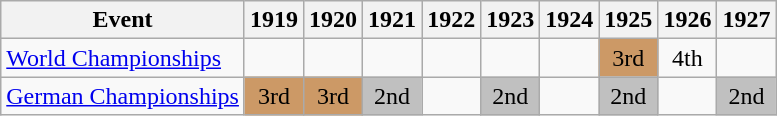<table class="wikitable">
<tr>
<th>Event</th>
<th>1919</th>
<th>1920</th>
<th>1921</th>
<th>1922</th>
<th>1923</th>
<th>1924</th>
<th>1925</th>
<th>1926</th>
<th>1927</th>
</tr>
<tr>
<td><a href='#'>World Championships</a></td>
<td></td>
<td></td>
<td></td>
<td></td>
<td></td>
<td></td>
<td align="center" bgcolor="CC9966">3rd</td>
<td align="center">4th</td>
<td></td>
</tr>
<tr>
<td><a href='#'>German Championships</a></td>
<td align="center" bgcolor="CC9966">3rd</td>
<td align="center" bgcolor="CC9966">3rd</td>
<td align="center" bgcolor="silver">2nd</td>
<td></td>
<td align="center" bgcolor="silver">2nd</td>
<td></td>
<td align="center" bgcolor="silver">2nd</td>
<td></td>
<td align="center" bgcolor="silver">2nd</td>
</tr>
</table>
